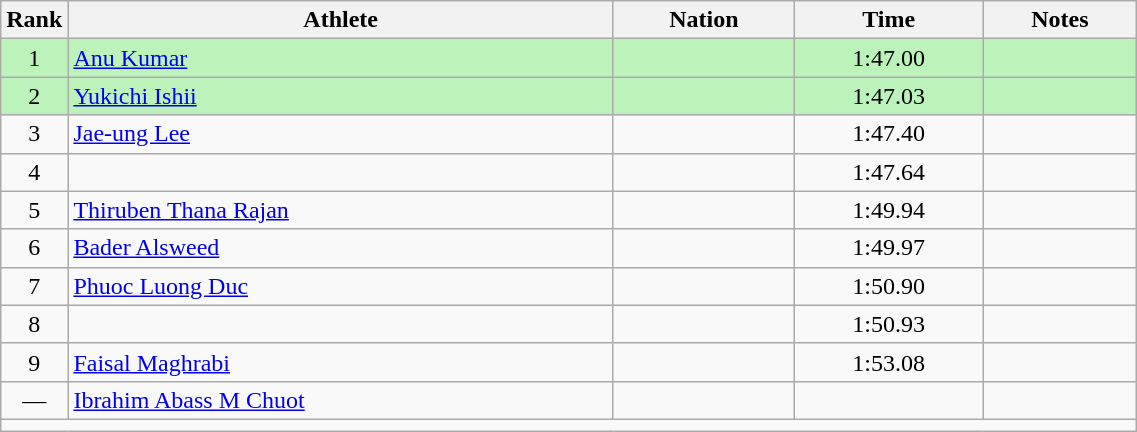<table class="wikitable sortable" style="text-align:center;width: 60%;">
<tr>
<th scope="col" style="width: 10px;">Rank</th>
<th scope="col">Athlete</th>
<th scope="col">Nation</th>
<th scope="col">Time</th>
<th scope="col">Notes</th>
</tr>
<tr bgcolor=bbf3bb>
<td>1</td>
<td align="left"><a href='#'>Anu Kumar</a></td>
<td align="left"></td>
<td>1:47.00</td>
<td></td>
</tr>
<tr bgcolor=bbf3bb>
<td>2</td>
<td align="left"><a href='#'>Yukichi Ishii</a></td>
<td align="left"></td>
<td>1:47.03</td>
<td></td>
</tr>
<tr>
<td>3</td>
<td align="left"><a href='#'>Jae-ung Lee</a></td>
<td align="left"></td>
<td>1:47.40</td>
<td></td>
</tr>
<tr>
<td>4</td>
<td align="left"></td>
<td align="left"></td>
<td>1:47.64</td>
<td></td>
</tr>
<tr>
<td>5</td>
<td align="left"><a href='#'>Thiruben Thana Rajan</a></td>
<td align="left"></td>
<td>1:49.94</td>
<td></td>
</tr>
<tr>
<td>6</td>
<td align="left"><a href='#'>Bader Alsweed</a></td>
<td align="left"></td>
<td>1:49.97</td>
<td></td>
</tr>
<tr>
<td>7</td>
<td align="left"><a href='#'>Phuoc Luong Duc</a></td>
<td align="left"></td>
<td>1:50.90</td>
<td></td>
</tr>
<tr>
<td>8</td>
<td align="left"></td>
<td align="left"></td>
<td>1:50.93</td>
<td></td>
</tr>
<tr>
<td>9</td>
<td align="left"><a href='#'>Faisal Maghrabi</a></td>
<td align="left"></td>
<td>1:53.08</td>
<td></td>
</tr>
<tr>
<td>—</td>
<td align="left"><a href='#'>Ibrahim Abass M Chuot</a></td>
<td align="left"></td>
<td></td>
<td></td>
</tr>
<tr class="sortbottom">
<td colspan="5"></td>
</tr>
</table>
